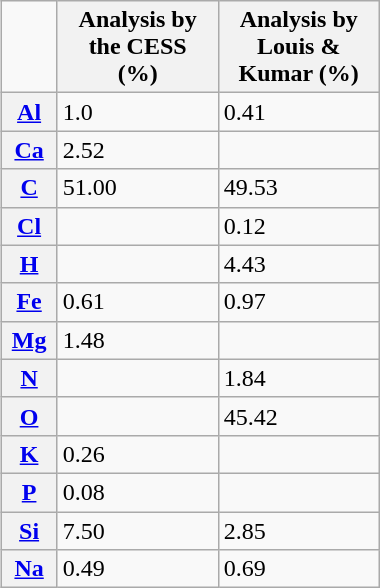<table class="wikitable" style="float: right; text-align: centre; margin: 1em; margin-top: 0;">
<tr>
<td></td>
<th scope="col" style="width:100px;">Analysis by the CESS <br>(%)</th>
<th scope="col" style="width:100px;">Analysis by Louis & Kumar (%)</th>
</tr>
<tr>
<th scope="row" style="width:30px;"><a href='#'>Al</a></th>
<td>1.0</td>
<td>0.41</td>
</tr>
<tr>
<th scope="row"><a href='#'>Ca</a></th>
<td>2.52</td>
<td></td>
</tr>
<tr>
<th scope="row"><a href='#'>C</a></th>
<td>51.00</td>
<td>49.53</td>
</tr>
<tr>
<th scope="row"><a href='#'>Cl</a></th>
<td></td>
<td>0.12</td>
</tr>
<tr>
<th scope="row"><a href='#'>H</a></th>
<td></td>
<td>4.43</td>
</tr>
<tr>
<th scope="row"><a href='#'>Fe</a></th>
<td>0.61</td>
<td>0.97</td>
</tr>
<tr>
<th scope="row"><a href='#'>Mg</a></th>
<td>1.48</td>
<td></td>
</tr>
<tr>
<th scope="row"><a href='#'>N</a></th>
<td></td>
<td>1.84</td>
</tr>
<tr>
<th scope="row"><a href='#'>O</a></th>
<td></td>
<td>45.42</td>
</tr>
<tr>
<th scope="row"><a href='#'>K</a></th>
<td>0.26</td>
<td></td>
</tr>
<tr>
<th scope="row"><a href='#'>P</a></th>
<td>0.08</td>
<td></td>
</tr>
<tr>
<th scope="row"><a href='#'>Si</a></th>
<td>7.50</td>
<td>2.85</td>
</tr>
<tr>
<th scope="row"><a href='#'>Na</a></th>
<td>0.49</td>
<td>0.69</td>
</tr>
</table>
